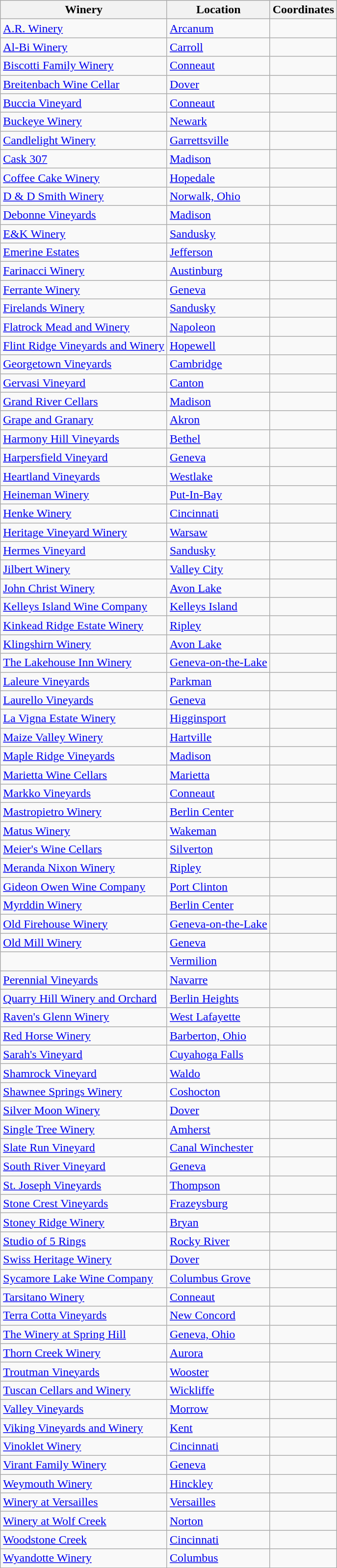<table class="wikitable sortable">
<tr>
<th>Winery</th>
<th>Location</th>
<th>Coordinates</th>
</tr>
<tr>
<td><a href='#'>A.R. Winery</a></td>
<td><a href='#'>Arcanum</a></td>
<td></td>
</tr>
<tr>
<td><a href='#'>Al-Bi Winery</a></td>
<td><a href='#'>Carroll</a></td>
<td></td>
</tr>
<tr>
<td><a href='#'>Biscotti Family Winery</a></td>
<td><a href='#'>Conneaut</a></td>
<td></td>
</tr>
<tr>
<td><a href='#'>Breitenbach Wine Cellar</a></td>
<td><a href='#'>Dover</a></td>
<td></td>
</tr>
<tr>
<td><a href='#'>Buccia Vineyard</a></td>
<td><a href='#'>Conneaut</a></td>
<td></td>
</tr>
<tr>
<td><a href='#'>Buckeye Winery</a></td>
<td><a href='#'>Newark</a></td>
<td></td>
</tr>
<tr>
<td><a href='#'>Candlelight Winery</a></td>
<td><a href='#'>Garrettsville</a></td>
<td></td>
</tr>
<tr>
<td><a href='#'>Cask 307</a></td>
<td><a href='#'>Madison</a></td>
<td></td>
</tr>
<tr>
<td><a href='#'>Coffee Cake Winery</a></td>
<td><a href='#'>Hopedale</a></td>
<td></td>
</tr>
<tr>
<td><a href='#'>D & D Smith Winery</a></td>
<td><a href='#'>Norwalk, Ohio</a></td>
<td></td>
</tr>
<tr>
<td><a href='#'>Debonne Vineyards</a></td>
<td><a href='#'>Madison</a></td>
<td></td>
</tr>
<tr>
<td><a href='#'>E&K Winery</a></td>
<td><a href='#'>Sandusky</a></td>
<td></td>
</tr>
<tr>
<td><a href='#'>Emerine Estates</a></td>
<td><a href='#'>Jefferson</a></td>
<td></td>
</tr>
<tr>
<td><a href='#'>Farinacci Winery</a></td>
<td><a href='#'>Austinburg</a></td>
<td></td>
</tr>
<tr>
<td><a href='#'>Ferrante Winery</a></td>
<td><a href='#'>Geneva</a></td>
<td></td>
</tr>
<tr>
<td><a href='#'>Firelands Winery</a></td>
<td><a href='#'>Sandusky</a></td>
<td></td>
</tr>
<tr>
<td><a href='#'>Flatrock Mead and Winery</a></td>
<td><a href='#'>Napoleon</a></td>
<td></td>
</tr>
<tr>
<td><a href='#'>Flint Ridge Vineyards and Winery</a></td>
<td><a href='#'>Hopewell</a></td>
<td></td>
</tr>
<tr>
<td><a href='#'>Georgetown Vineyards</a></td>
<td><a href='#'>Cambridge</a></td>
<td></td>
</tr>
<tr>
<td><a href='#'>Gervasi Vineyard</a></td>
<td><a href='#'>Canton</a></td>
<td></td>
</tr>
<tr>
<td><a href='#'>Grand River Cellars</a></td>
<td><a href='#'>Madison</a></td>
<td></td>
</tr>
<tr>
<td><a href='#'>Grape and Granary</a></td>
<td><a href='#'>Akron</a></td>
<td></td>
</tr>
<tr>
<td><a href='#'>Harmony Hill Vineyards</a></td>
<td><a href='#'>Bethel</a></td>
<td></td>
</tr>
<tr>
<td><a href='#'>Harpersfield Vineyard</a></td>
<td><a href='#'>Geneva</a></td>
<td></td>
</tr>
<tr>
<td><a href='#'>Heartland Vineyards</a></td>
<td><a href='#'>Westlake</a></td>
<td></td>
</tr>
<tr>
<td><a href='#'>Heineman Winery</a></td>
<td><a href='#'>Put-In-Bay</a></td>
<td></td>
</tr>
<tr>
<td><a href='#'>Henke Winery</a></td>
<td><a href='#'>Cincinnati</a></td>
<td></td>
</tr>
<tr>
<td><a href='#'>Heritage Vineyard Winery</a></td>
<td><a href='#'>Warsaw</a></td>
<td></td>
</tr>
<tr>
<td><a href='#'>Hermes Vineyard</a></td>
<td><a href='#'>Sandusky</a></td>
<td></td>
</tr>
<tr>
<td><a href='#'>Jilbert Winery</a></td>
<td><a href='#'>Valley City</a></td>
<td></td>
</tr>
<tr>
<td><a href='#'>John Christ Winery</a></td>
<td><a href='#'>Avon Lake</a></td>
<td></td>
</tr>
<tr>
<td><a href='#'>Kelleys Island Wine Company</a></td>
<td><a href='#'>Kelleys Island</a></td>
<td></td>
</tr>
<tr>
<td><a href='#'>Kinkead Ridge Estate Winery</a></td>
<td><a href='#'>Ripley</a></td>
<td></td>
</tr>
<tr>
<td><a href='#'>Klingshirn Winery</a></td>
<td><a href='#'>Avon Lake</a></td>
<td></td>
</tr>
<tr>
<td><a href='#'>The Lakehouse Inn Winery</a></td>
<td><a href='#'>Geneva-on-the-Lake</a></td>
<td></td>
</tr>
<tr>
<td><a href='#'>Laleure Vineyards</a></td>
<td><a href='#'>Parkman</a></td>
<td></td>
</tr>
<tr>
<td><a href='#'>Laurello Vineyards</a></td>
<td><a href='#'>Geneva</a></td>
<td></td>
</tr>
<tr>
<td><a href='#'>La Vigna Estate Winery</a></td>
<td><a href='#'>Higginsport</a></td>
<td></td>
</tr>
<tr>
<td><a href='#'>Maize Valley Winery</a></td>
<td><a href='#'>Hartville</a></td>
<td></td>
</tr>
<tr>
<td><a href='#'>Maple Ridge Vineyards</a></td>
<td><a href='#'>Madison</a></td>
<td></td>
</tr>
<tr>
<td><a href='#'>Marietta Wine Cellars</a></td>
<td><a href='#'>Marietta</a></td>
<td></td>
</tr>
<tr>
<td><a href='#'>Markko Vineyards</a></td>
<td><a href='#'>Conneaut</a></td>
<td></td>
</tr>
<tr>
<td><a href='#'>Mastropietro Winery</a></td>
<td><a href='#'>Berlin Center</a></td>
<td></td>
</tr>
<tr>
<td><a href='#'>Matus Winery</a></td>
<td><a href='#'>Wakeman</a></td>
<td></td>
</tr>
<tr>
<td><a href='#'>Meier's Wine Cellars</a></td>
<td><a href='#'>Silverton</a></td>
<td></td>
</tr>
<tr>
<td><a href='#'>Meranda Nixon Winery</a></td>
<td><a href='#'>Ripley</a></td>
<td></td>
</tr>
<tr>
<td><a href='#'>Gideon Owen Wine Company</a></td>
<td><a href='#'>Port Clinton</a></td>
<td></td>
</tr>
<tr>
<td><a href='#'>Myrddin Winery</a></td>
<td><a href='#'>Berlin Center</a></td>
<td></td>
</tr>
<tr>
<td><a href='#'>Old Firehouse Winery</a></td>
<td><a href='#'>Geneva-on-the-Lake</a></td>
<td></td>
</tr>
<tr>
<td><a href='#'>Old Mill Winery</a></td>
<td><a href='#'>Geneva</a></td>
<td></td>
</tr>
<tr>
<td></td>
<td><a href='#'>Vermilion</a></td>
<td></td>
</tr>
<tr>
<td><a href='#'>Perennial Vineyards</a></td>
<td><a href='#'>Navarre</a></td>
<td></td>
</tr>
<tr>
<td><a href='#'>Quarry Hill Winery and Orchard</a></td>
<td><a href='#'>Berlin Heights</a></td>
<td></td>
</tr>
<tr>
<td><a href='#'>Raven's Glenn Winery</a></td>
<td><a href='#'>West Lafayette</a></td>
<td></td>
</tr>
<tr>
<td><a href='#'>Red Horse Winery</a></td>
<td><a href='#'>Barberton, Ohio</a></td>
<td></td>
</tr>
<tr>
<td><a href='#'>Sarah's Vineyard</a></td>
<td><a href='#'>Cuyahoga Falls</a></td>
<td></td>
</tr>
<tr>
<td><a href='#'>Shamrock Vineyard</a></td>
<td><a href='#'>Waldo</a></td>
<td></td>
</tr>
<tr>
<td><a href='#'>Shawnee Springs Winery</a></td>
<td><a href='#'>Coshocton</a></td>
<td></td>
</tr>
<tr>
<td><a href='#'>Silver Moon Winery</a></td>
<td><a href='#'>Dover</a></td>
<td></td>
</tr>
<tr>
<td><a href='#'>Single Tree Winery</a></td>
<td><a href='#'>Amherst</a></td>
<td></td>
</tr>
<tr>
<td><a href='#'>Slate Run Vineyard</a></td>
<td><a href='#'>Canal Winchester</a></td>
<td></td>
</tr>
<tr>
<td><a href='#'>South River Vineyard</a></td>
<td><a href='#'>Geneva</a></td>
<td></td>
</tr>
<tr>
<td><a href='#'>St. Joseph Vineyards</a></td>
<td><a href='#'>Thompson</a></td>
<td></td>
</tr>
<tr>
<td><a href='#'>Stone Crest Vineyards</a></td>
<td><a href='#'>Frazeysburg</a></td>
<td></td>
</tr>
<tr>
<td><a href='#'>Stoney Ridge Winery</a></td>
<td><a href='#'>Bryan</a></td>
<td></td>
</tr>
<tr>
<td><a href='#'>Studio of 5 Rings</a></td>
<td><a href='#'>Rocky River</a></td>
<td></td>
</tr>
<tr>
<td><a href='#'>Swiss Heritage Winery</a></td>
<td><a href='#'>Dover</a></td>
<td></td>
</tr>
<tr>
<td><a href='#'>Sycamore Lake Wine Company</a></td>
<td><a href='#'>Columbus Grove</a></td>
<td></td>
</tr>
<tr>
<td><a href='#'>Tarsitano Winery</a></td>
<td><a href='#'>Conneaut</a></td>
<td></td>
</tr>
<tr>
<td><a href='#'>Terra Cotta Vineyards</a></td>
<td><a href='#'>New Concord</a></td>
<td></td>
</tr>
<tr>
<td><a href='#'>The Winery at Spring Hill</a></td>
<td><a href='#'>Geneva, Ohio</a></td>
<td></td>
</tr>
<tr>
<td><a href='#'>Thorn Creek Winery</a></td>
<td><a href='#'>Aurora</a></td>
<td></td>
</tr>
<tr>
<td><a href='#'>Troutman Vineyards</a></td>
<td><a href='#'>Wooster</a></td>
<td></td>
</tr>
<tr>
<td><a href='#'>Tuscan Cellars and Winery</a></td>
<td><a href='#'>Wickliffe</a></td>
<td></td>
</tr>
<tr>
<td><a href='#'>Valley Vineyards</a></td>
<td><a href='#'>Morrow</a></td>
<td></td>
</tr>
<tr>
<td><a href='#'>Viking Vineyards and Winery</a></td>
<td><a href='#'>Kent</a></td>
<td></td>
</tr>
<tr>
<td><a href='#'>Vinoklet Winery</a></td>
<td><a href='#'>Cincinnati</a></td>
<td></td>
</tr>
<tr>
<td><a href='#'>Virant Family Winery</a></td>
<td><a href='#'>Geneva</a></td>
<td></td>
</tr>
<tr>
<td><a href='#'>Weymouth Winery</a></td>
<td><a href='#'>Hinckley</a></td>
<td></td>
</tr>
<tr>
<td><a href='#'>Winery at Versailles</a></td>
<td><a href='#'>Versailles</a></td>
<td></td>
</tr>
<tr>
<td><a href='#'>Winery at Wolf Creek</a></td>
<td><a href='#'>Norton</a></td>
<td></td>
</tr>
<tr>
<td><a href='#'>Woodstone Creek</a></td>
<td><a href='#'>Cincinnati</a></td>
<td></td>
</tr>
<tr>
<td><a href='#'>Wyandotte Winery</a></td>
<td><a href='#'>Columbus</a></td>
<td></td>
</tr>
<tr>
</tr>
</table>
